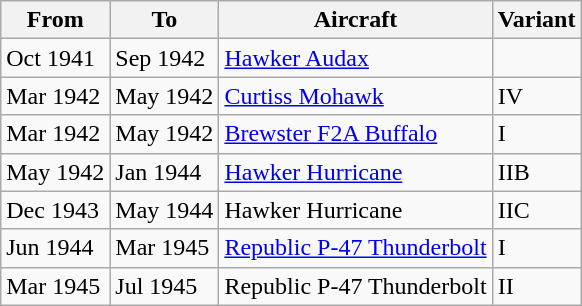<table class="wikitable">
<tr>
<th>From</th>
<th>To</th>
<th>Aircraft</th>
<th>Variant</th>
</tr>
<tr>
<td>Oct 1941</td>
<td>Sep 1942</td>
<td><a href='#'>Hawker Audax</a></td>
<td></td>
</tr>
<tr>
<td>Mar 1942</td>
<td>May 1942</td>
<td><a href='#'>Curtiss Mohawk</a></td>
<td>IV</td>
</tr>
<tr>
<td>Mar 1942</td>
<td>May 1942</td>
<td><a href='#'>Brewster F2A Buffalo</a></td>
<td>I</td>
</tr>
<tr>
<td>May 1942</td>
<td>Jan 1944</td>
<td><a href='#'>Hawker Hurricane</a></td>
<td>IIB</td>
</tr>
<tr>
<td>Dec 1943</td>
<td>May 1944</td>
<td>Hawker Hurricane</td>
<td>IIC</td>
</tr>
<tr>
<td>Jun 1944</td>
<td>Mar 1945</td>
<td><a href='#'>Republic P-47 Thunderbolt</a></td>
<td>I</td>
</tr>
<tr>
<td>Mar 1945</td>
<td>Jul 1945</td>
<td>Republic P-47 Thunderbolt</td>
<td>II</td>
</tr>
</table>
